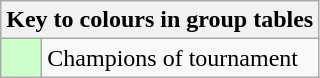<table class="wikitable" style="text-align: center;">
<tr>
<th colspan=2>Key to colours in group tables</th>
</tr>
<tr>
<td bgcolor=#ccffcc style="width: 20px;"></td>
<td align=left>Champions of tournament</td>
</tr>
</table>
